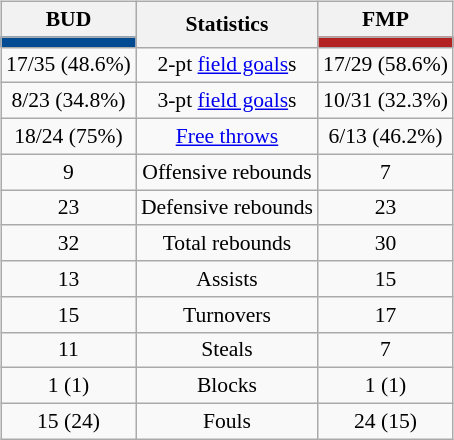<table style="width:100%;">
<tr>
<td valign=top align=right width=33%><br>













</td>
<td style="vertical-align:top; align:center; width:33%;"><br><table style="width:100%;">
<tr>
<td style="width=50%;"></td>
<td></td>
<td style="width=50%;"></td>
</tr>
</table>
<table class="wikitable" style="font-size:90%; text-align:center; margin:auto;" align=center>
<tr>
<th>BUD</th>
<th rowspan=2>Statistics</th>
<th>FMP</th>
</tr>
<tr>
<td style="background:#004B92;"></td>
<td style="background:#b22222;"></td>
</tr>
<tr>
<td>17/35 (48.6%)</td>
<td>2-pt <a href='#'>field goals</a>s</td>
<td>17/29 (58.6%)</td>
</tr>
<tr>
<td>8/23 (34.8%)</td>
<td>3-pt <a href='#'>field goals</a>s</td>
<td>10/31 (32.3%)</td>
</tr>
<tr>
<td>18/24 (75%)</td>
<td><a href='#'>Free throws</a></td>
<td>6/13 (46.2%)</td>
</tr>
<tr>
<td>9</td>
<td>Offensive rebounds</td>
<td>7</td>
</tr>
<tr>
<td>23</td>
<td>Defensive rebounds</td>
<td>23</td>
</tr>
<tr>
<td>32</td>
<td>Total rebounds</td>
<td>30</td>
</tr>
<tr>
<td>13</td>
<td>Assists</td>
<td>15</td>
</tr>
<tr>
<td>15</td>
<td>Turnovers</td>
<td>17</td>
</tr>
<tr>
<td>11</td>
<td>Steals</td>
<td>7</td>
</tr>
<tr>
<td>1 (1)</td>
<td>Blocks</td>
<td>1 (1)</td>
</tr>
<tr>
<td>15 (24)</td>
<td>Fouls</td>
<td>24 (15)</td>
</tr>
</table>
</td>
<td style="vertical-align:top; align:left; width:33%;"><br>













</td>
</tr>
</table>
